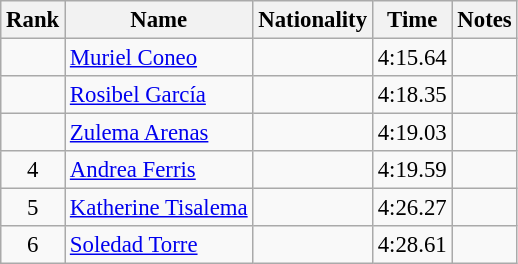<table class="wikitable sortable" style="text-align:center;font-size:95%">
<tr>
<th>Rank</th>
<th>Name</th>
<th>Nationality</th>
<th>Time</th>
<th>Notes</th>
</tr>
<tr>
<td></td>
<td align=left><a href='#'>Muriel Coneo</a></td>
<td align=left></td>
<td>4:15.64</td>
<td></td>
</tr>
<tr>
<td></td>
<td align=left><a href='#'>Rosibel García</a></td>
<td align=left></td>
<td>4:18.35</td>
<td></td>
</tr>
<tr>
<td></td>
<td align=left><a href='#'>Zulema Arenas</a></td>
<td align=left></td>
<td>4:19.03</td>
<td></td>
</tr>
<tr>
<td>4</td>
<td align=left><a href='#'>Andrea Ferris</a></td>
<td align=left></td>
<td>4:19.59</td>
<td></td>
</tr>
<tr>
<td>5</td>
<td align=left><a href='#'>Katherine Tisalema</a></td>
<td align=left></td>
<td>4:26.27</td>
<td></td>
</tr>
<tr>
<td>6</td>
<td align=left><a href='#'>Soledad Torre</a></td>
<td align=left></td>
<td>4:28.61</td>
<td></td>
</tr>
</table>
